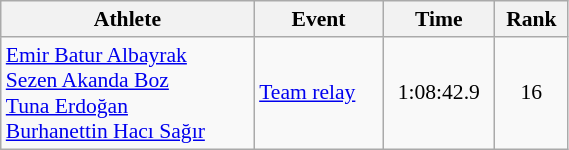<table class="wikitable" style="text-align:center; font-size:90%; width:30%;">
<tr>
<th>Athlete</th>
<th>Event</th>
<th>Time</th>
<th>Rank</th>
</tr>
<tr>
<td align="left"><a href='#'>Emir Batur Albayrak</a><br> <a href='#'>Sezen Akanda Boz</a><br><a href='#'>Tuna Erdoğan</a><br><a href='#'>Burhanettin Hacı Sağır</a></td>
<td align="left"><a href='#'>Team relay</a></td>
<td>1:08:42.9</td>
<td>16</td>
</tr>
</table>
